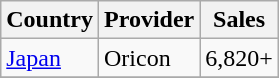<table class="wikitable">
<tr>
<th>Country</th>
<th>Provider</th>
<th>Sales</th>
</tr>
<tr>
<td><a href='#'>Japan</a></td>
<td>Oricon</td>
<td align="center">6,820+</td>
</tr>
<tr>
</tr>
</table>
